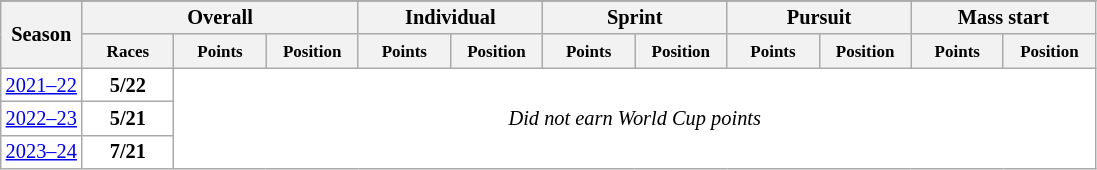<table class="wikitable" style="font-size:85%; text-align:center; border:grey solid 1px; border-collapse:collapse; background:#ffffff;">
<tr class="hintergrundfarbe5">
</tr>
<tr style="background:#efefef;">
<th colspan="1" rowspan="2" color:white; width:115px;">Season</th>
<th colspan="3" color:white; width:115px;">Overall</th>
<th colspan="2" color:white; width:115px;">Individual</th>
<th colspan="2" color:white; width:115px;">Sprint</th>
<th colspan="2" color:white; width:115px;">Pursuit</th>
<th colspan="2" color:white; width:115px;">Mass start</th>
</tr>
<tr>
<th style="width:55px;"><small>Races</small></th>
<th style="width:55px;"><small>Points</small></th>
<th style="width:55px;"><small>Position</small></th>
<th style="width:55px;"><small>Points</small></th>
<th style="width:55px;"><small>Position</small></th>
<th style="width:55px;"><small>Points</small></th>
<th style="width:55px;"><small>Position</small></th>
<th style="width:55px;"><small>Points</small></th>
<th style="width:55px;"><small>Position</small></th>
<th style="width:55px;"><small>Points</small></th>
<th style="width:55px;"><small>Position</small></th>
</tr>
<tr>
<td><a href='#'>2021–22</a></td>
<td><strong>5/22</strong></td>
<td colspan=10 rowspan=3 align=center><em>Did not earn World Cup points</em></td>
</tr>
<tr>
<td><a href='#'>2022–23</a></td>
<td><strong>5/21</strong></td>
</tr>
<tr>
<td><a href='#'>2023–24</a></td>
<td><strong>7/21</strong></td>
</tr>
</table>
